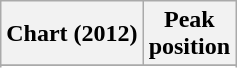<table class="wikitable sortable">
<tr>
<th>Chart (2012)</th>
<th>Peak<br>position</th>
</tr>
<tr>
</tr>
<tr>
</tr>
<tr>
</tr>
<tr>
</tr>
<tr>
</tr>
<tr>
</tr>
</table>
